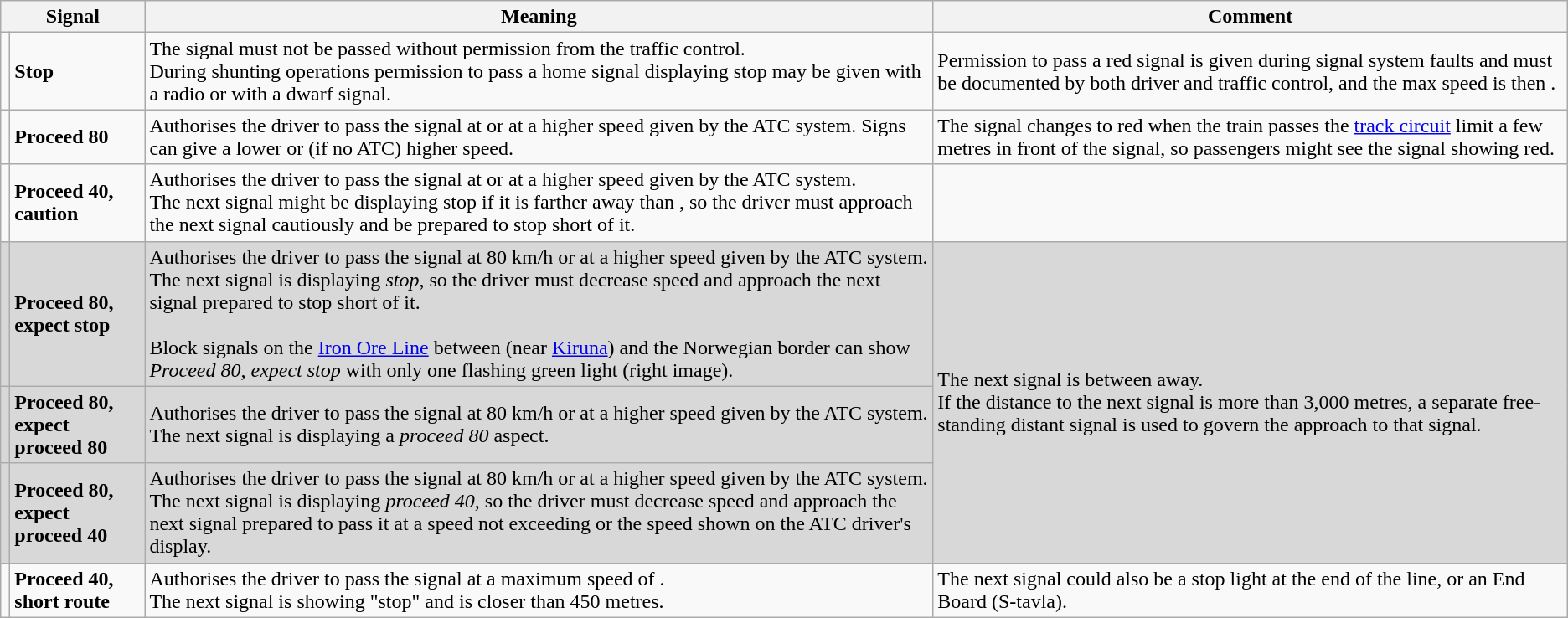<table class="wikitable">
<tr>
<th colspan="2">Signal</th>
<th>Meaning</th>
<th>Comment</th>
</tr>
<tr>
<td></td>
<td style="width:100px"><strong>Stop</strong></td>
<td>The signal must not be passed without permission from the traffic control.<br>During shunting operations permission to pass a home signal displaying stop may be given with a radio or with a dwarf signal.</td>
<td>Permission to pass a red signal is given during signal system faults and must be documented by both driver and traffic control, and the max speed is then .</td>
</tr>
<tr>
<td></td>
<td><strong>Proceed 80</strong></td>
<td>Authorises the driver to pass the signal at  or at a higher speed given by the ATC system. Signs can give a lower or (if no ATC) higher speed.</td>
<td>The signal changes to red when the train passes the <a href='#'>track circuit</a> limit a few metres in front of the signal, so passengers might see the signal showing red.</td>
</tr>
<tr>
<td></td>
<td><strong>Proceed 40, caution</strong></td>
<td>Authorises the driver to pass the signal at  or at a higher speed given by the ATC system.<br>The next signal might be displaying stop if it is farther away than , so the driver must approach the next signal cautiously and be prepared to stop short of it.</td>
</tr>
<tr>
<td style="background-color: #D8D8D8" valign="top"></td>
<td style="background-color: #D8D8D8"><strong>Proceed 80,<br> expect stop</strong></td>
<td style="background-color: #D8D8D8" valign="middle">Authorises the driver to pass the signal at 80 km/h or at a higher speed given by the ATC system.<br>The next signal is displaying <em>stop</em>, so the driver must decrease speed and approach the next signal prepared to stop short of it.<br><br> Block signals on the <a href='#'>Iron Ore Line</a> between  (near <a href='#'>Kiruna</a>) and the Norwegian border can show <em>Proceed 80, expect stop</em> with only one flashing green light (right image).</td>
<td rowspan= "3" style="background-color: #D8D8D8" valign=middle>The next signal is between  away.<br> If the distance to the next signal is more than 3,000 metres, a separate free-standing distant signal is used to govern the approach to that signal.</td>
</tr>
<tr>
<td style="background-color: #D8D8D8"></td>
<td style="background-color: #D8D8D8"><strong>Proceed 80,<br> expect<br>proceed 80</strong></td>
<td style="background-color: #D8D8D8">Authorises the driver to pass the signal at 80 km/h or at a higher speed given by the ATC system.<br>The next signal is displaying a <em>proceed 80</em> aspect.</td>
</tr>
<tr>
<td style="background-color: #D8D8D8"></td>
<td style="background-color: #D8D8D8"><strong>Proceed 80,<br> expect<br>proceed 40</strong></td>
<td style="background-color: #D8D8D8">Authorises the driver to pass the signal at 80 km/h or at a higher speed given by the ATC system.<br>The next signal is displaying <em>proceed 40</em>, so the driver must decrease speed and approach the next signal prepared to pass it at a speed not exceeding  or the speed shown on the ATC driver's display.</td>
</tr>
<tr>
<td></td>
<td><strong>Proceed 40,<br>short route</strong></td>
<td>Authorises the driver to pass the signal at a maximum speed of .<br>The next signal is showing "stop" and is closer than 450 metres.</td>
<td>The next signal could also be a stop light at the end of the line, or an End Board (S-tavla).</td>
</tr>
</table>
